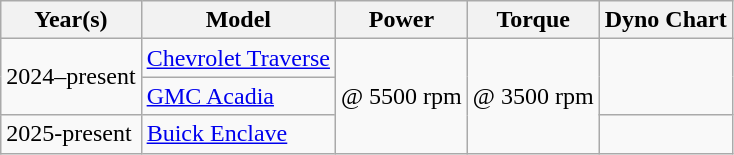<table class="wikitable">
<tr>
<th scope="col">Year(s)</th>
<th scope="col">Model</th>
<th scope="col">Power</th>
<th scope="col">Torque</th>
<th scope="col">Dyno Chart</th>
</tr>
<tr>
<td rowspan="2">2024–present</td>
<td><a href='#'>Chevrolet Traverse</a></td>
<td rowspan="3"> @ 5500 rpm</td>
<td rowspan="3"> @ 3500 rpm</td>
<td rowspan="2"></td>
</tr>
<tr>
<td><a href='#'>GMC Acadia</a></td>
</tr>
<tr>
<td rowspan="3">2025-present</td>
<td><a href='#'>Buick Enclave</a></td>
</tr>
</table>
